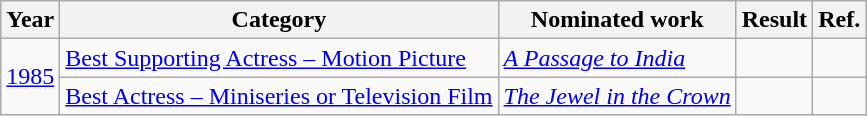<table class="wikitable">
<tr>
<th>Year</th>
<th>Category</th>
<th>Nominated work</th>
<th>Result</th>
<th>Ref.</th>
</tr>
<tr>
<td rowspan="2"><a href='#'>1985</a></td>
<td><a href='#'>Best Supporting Actress – Motion Picture</a></td>
<td><a href='#'><em>A Passage to India</em></a></td>
<td></td>
<td></td>
</tr>
<tr>
<td><a href='#'>Best Actress – Miniseries or Television Film</a></td>
<td><a href='#'><em>The Jewel in the Crown</em></a></td>
<td></td>
<td></td>
</tr>
</table>
